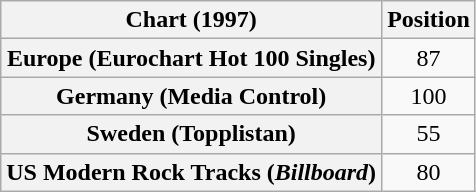<table class="wikitable sortable plainrowheaders" style="text-align:center">
<tr>
<th scope="col">Chart (1997)</th>
<th scope="col">Position</th>
</tr>
<tr>
<th scope="row">Europe (Eurochart Hot 100 Singles)</th>
<td>87</td>
</tr>
<tr>
<th scope="row">Germany (Media Control)</th>
<td>100</td>
</tr>
<tr>
<th scope="row">Sweden (Topplistan)</th>
<td>55</td>
</tr>
<tr>
<th scope="row">US Modern Rock Tracks (<em>Billboard</em>)</th>
<td>80</td>
</tr>
</table>
